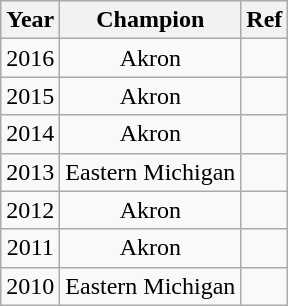<table class="wikitable" style="text-align:center" cellpadding=2 cellspacing=2>
<tr>
<th>Year</th>
<th>Champion</th>
<th>Ref</th>
</tr>
<tr>
<td>2016</td>
<td>Akron</td>
<td></td>
</tr>
<tr>
<td>2015</td>
<td>Akron</td>
<td></td>
</tr>
<tr>
<td>2014</td>
<td>Akron</td>
<td></td>
</tr>
<tr>
<td>2013</td>
<td>Eastern Michigan</td>
<td></td>
</tr>
<tr>
<td>2012</td>
<td>Akron</td>
<td></td>
</tr>
<tr>
<td>2011</td>
<td>Akron</td>
<td></td>
</tr>
<tr>
<td>2010</td>
<td>Eastern Michigan</td>
<td></td>
</tr>
</table>
